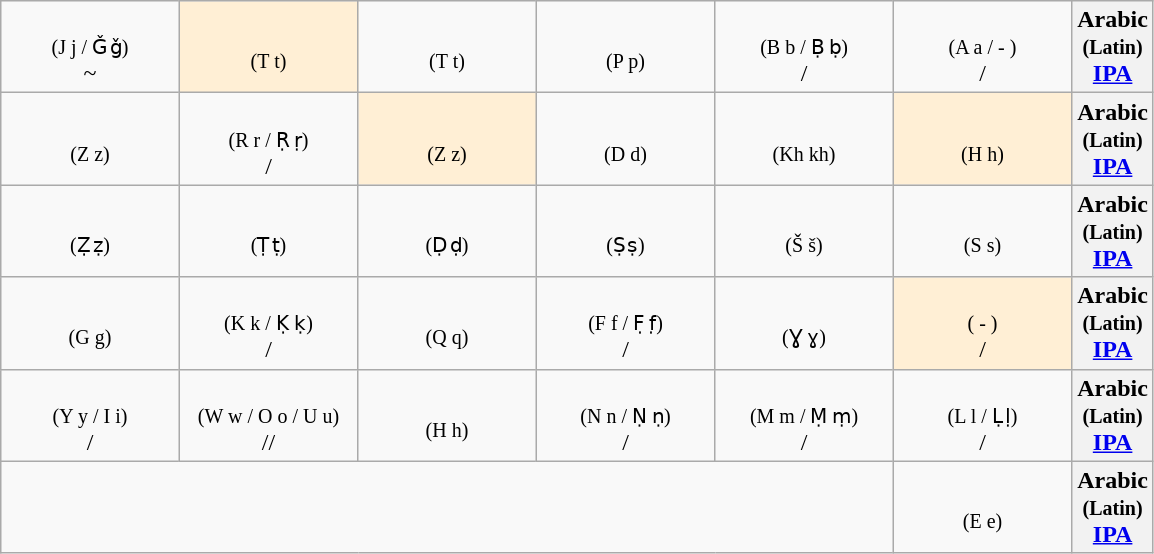<table class="wikitable Unicode" dir="rtl">
<tr>
<th>Arabic<br><small>(Latin)</small><br><a href='#'>IPA</a></th>
<td style="width:7em; text-align:center; padding: 3px;"><span></span><br><small>‌( - / A a)</small><br>/</td>
<td style="width:7em; text-align:center; padding: 3px;"><span></span><br><small>(B b / Ḅ ḅ)</small><br>/</td>
<td style="width:7em; text-align:center; padding: 3px;"><span></span><br><small>(P p)</small><br></td>
<td style="width:7em; text-align:center; padding: 3px;"><span></span><br><small>(T t)</small><br></td>
<td style="width:7em; text-align:center; padding: 3px;" bgcolor="#FFEFD5"><span></span><br><small>(T t)</small><br></td>
<td style="width:7em; text-align:center; padding: 3px;"><span></span><br><small>(J j / Ǧ ǧ)</small><br>~</td>
</tr>
<tr>
<th>Arabic<br><small>(Latin)</small><br><a href='#'>IPA</a></th>
<td style="width:7em; text-align:center; padding: 3px;" bgcolor="#FFEFD5"><span></span><br><small>(H h)</small><br></td>
<td style="width:7em; text-align:center; padding: 3px;"><span></span><br><small>(Kh kh)</small><br></td>
<td style="width:7em; text-align:center; padding: 3px;"><span></span><br><small>(D d)</small><br></td>
<td style="width:7em; text-align:center; padding: 3px;" bgcolor="#FFEFD5"><span></span><br><small>(Z z)</small><br></td>
<td style="width:7em; text-align:center; padding: 3px;"><span></span><br><small>(R r / Ṛ ṛ)</small><br>/</td>
<td style="width:7em; text-align:center; padding: 3px;"><span></span><br><small>(Z z)</small><br></td>
</tr>
<tr>
<th>Arabic<br><small>(Latin)</small><br><a href='#'>IPA</a></th>
<td style="width:7em; text-align:center; padding: 3px;"><span></span><br><small>(S s)</small><br></td>
<td style="width:7em; text-align:center; padding: 3px;"><span></span><br><small>(Š š)</small><br></td>
<td style="width:7em; text-align:center; padding: 3px;"><span></span><br><small>(Ṣ ṣ)</small><br></td>
<td style="width:7em; text-align:center; padding: 3px;"><span></span><br><small>(Ḍ ḍ)</small><br></td>
<td style="width:7em; text-align:center; padding: 3px;"><span></span><br><small>(Ṭ ṭ)</small><br></td>
<td style="width:7em; text-align:center; padding: 3px;"><span></span><br><small>(Ẓ ẓ)</small><br></td>
</tr>
<tr>
<th>Arabic<br><small>(Latin)</small><br><a href='#'>IPA</a></th>
<td style="width:7em; text-align:center; padding: 3px;" bgcolor="#FFEFD5"><span></span><br><small>( - )</small><br>/</td>
<td style="width:7em; text-align:center; padding: 3px;"><span></span><br><small>(Ɣ ɣ)</small><br></td>
<td style="width:7em; text-align:center; padding: 3px;"><span></span><br><small>(F f / F̣ f̣)</small><br>/</td>
<td style="width:7em; text-align:center; padding: 3px;"><span></span><br><small>(Q q)</small><br></td>
<td style="width:7em; text-align:center; padding: 3px;"><span></span><br><small>(K k / Ḳ ḳ)</small><br>/</td>
<td style="width:7em; text-align:center; padding: 3px;"><span></span><br><small>(G g)</small><br></td>
</tr>
<tr>
<th>Arabic<br><small>(Latin)</small><br><a href='#'>IPA</a></th>
<td style="width:7em; text-align:center; padding: 3px;"><span></span><br><small>(L l / Ḷ ḷ)</small><br>/</td>
<td style="width:7em; text-align:center; padding: 3px;"><span></span><br><small>(M m / Ṃ ṃ)</small><br>/</td>
<td style="width:7em; text-align:center; padding: 3px;"><span></span><br><small>(N n / Ṇ ṇ)</small><br>/</td>
<td style="width:7em; text-align:center; padding: 3px;"><span></span><br><small>(H h)</small><br></td>
<td style="width:7em; text-align:center; padding: 3px;"><span></span><br><small>(W w / O o / U u)</small><br>//</td>
<td style="width:7em; text-align:center; padding: 3px;"><span></span><br><small>(Y y / I i)</small><br>/</td>
</tr>
<tr>
<th>Arabic<br><small>(Latin)</small><br><a href='#'>IPA</a></th>
<td style="width:7em; text-align:center; padding: 3px;"><span></span><br><small>(E e)</small><br></td>
</tr>
</table>
